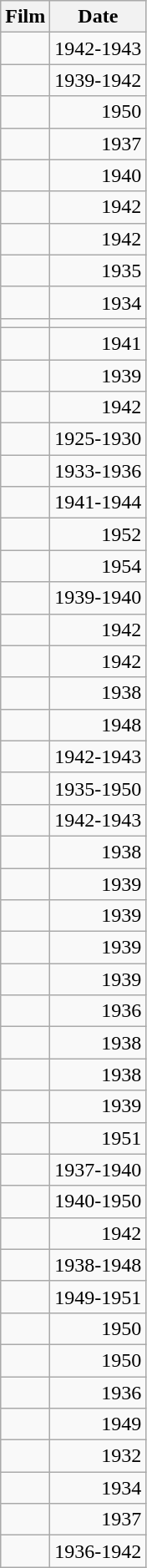<table class="wikitable sortable">
<tr>
<th style="text-align: center;">Film</th>
<th style="text-align: center;">Date</th>
</tr>
<tr>
<td><em></em></td>
<td style="text-align: right;">1942-1943</td>
</tr>
<tr>
<td><em></em></td>
<td style="text-align: right;">1939-1942</td>
</tr>
<tr>
<td><em></em></td>
<td style="text-align: right;">1950</td>
</tr>
<tr>
<td><em></em></td>
<td style="text-align: right;">1937</td>
</tr>
<tr>
<td><em></em></td>
<td style="text-align: right;">1940</td>
</tr>
<tr>
<td><em></em></td>
<td style="text-align: right;">1942</td>
</tr>
<tr>
<td><em></em></td>
<td style="text-align: right;">1942</td>
</tr>
<tr>
<td><em></em></td>
<td style="text-align: right;">1935</td>
</tr>
<tr>
<td><em></em></td>
<td style="text-align: right;">1934</td>
</tr>
<tr>
<td><em></em></td>
<td style="text-align: right;"></td>
</tr>
<tr>
<td><em></em></td>
<td style="text-align: right;">1941</td>
</tr>
<tr>
<td><em></em></td>
<td style="text-align: right;">1939</td>
</tr>
<tr>
<td><em></em></td>
<td style="text-align: right;">1942</td>
</tr>
<tr>
<td><em></em></td>
<td style="text-align: right;">1925-1930</td>
</tr>
<tr>
<td><em></em></td>
<td style="text-align: right;">1933-1936</td>
</tr>
<tr>
<td><em></em></td>
<td style="text-align: right;">1941-1944</td>
</tr>
<tr>
<td><em></em></td>
<td style="text-align: right;">1952</td>
</tr>
<tr>
<td><em></em></td>
<td style="text-align: right;">1954</td>
</tr>
<tr>
<td><em></em></td>
<td style="text-align: right;">1939-1940</td>
</tr>
<tr>
<td><em></em></td>
<td style="text-align: right;">1942</td>
</tr>
<tr>
<td><em></em></td>
<td style="text-align: right;">1942</td>
</tr>
<tr>
<td><em></em></td>
<td style="text-align: right;">1938</td>
</tr>
<tr>
<td><em></em></td>
<td style="text-align: right;">1948</td>
</tr>
<tr>
<td><em></em></td>
<td style="text-align: right;">1942-1943</td>
</tr>
<tr>
<td><em></em></td>
<td style="text-align: right;">1935-1950</td>
</tr>
<tr>
<td><em></em></td>
<td style="text-align: right;">1942-1943</td>
</tr>
<tr>
<td><em></em></td>
<td style="text-align: right;">1938</td>
</tr>
<tr>
<td><em></em></td>
<td style="text-align: right;">1939</td>
</tr>
<tr>
<td><em></em></td>
<td style="text-align: right;">1939</td>
</tr>
<tr>
<td><em></em></td>
<td style="text-align: right;">1939</td>
</tr>
<tr>
<td><em></em></td>
<td style="text-align: right;">1939</td>
</tr>
<tr>
<td><em></em></td>
<td style="text-align: right;">1936</td>
</tr>
<tr>
<td><em></em></td>
<td style="text-align: right;">1938</td>
</tr>
<tr>
<td><em></em></td>
<td style="text-align: right;">1938</td>
</tr>
<tr>
<td><em></em></td>
<td style="text-align: right;">1939</td>
</tr>
<tr>
<td><em></em></td>
<td style="text-align: right;">1951</td>
</tr>
<tr>
<td><em></em></td>
<td style="text-align: right;">1937-1940</td>
</tr>
<tr>
<td><em></em></td>
<td style="text-align: right;">1940-1950</td>
</tr>
<tr>
<td><em></em></td>
<td style="text-align: right;">1942</td>
</tr>
<tr>
<td><em></em></td>
<td style="text-align: right;">1938-1948</td>
</tr>
<tr>
<td><em></em></td>
<td style="text-align: right;">1949-1951</td>
</tr>
<tr>
<td><em></em></td>
<td style="text-align: right;">1950</td>
</tr>
<tr>
<td><em></em></td>
<td style="text-align: right;">1950</td>
</tr>
<tr>
<td><em></em></td>
<td style="text-align: right;">1936</td>
</tr>
<tr>
<td><em></em></td>
<td style="text-align: right;">1949</td>
</tr>
<tr>
<td><em></em></td>
<td style="text-align: right;">1932</td>
</tr>
<tr>
<td><em></em></td>
<td style="text-align: right;">1934</td>
</tr>
<tr>
<td><em></em></td>
<td style="text-align: right;">1937</td>
</tr>
<tr>
<td><em></em></td>
<td style="text-align: right;">1936-1942</td>
</tr>
</table>
